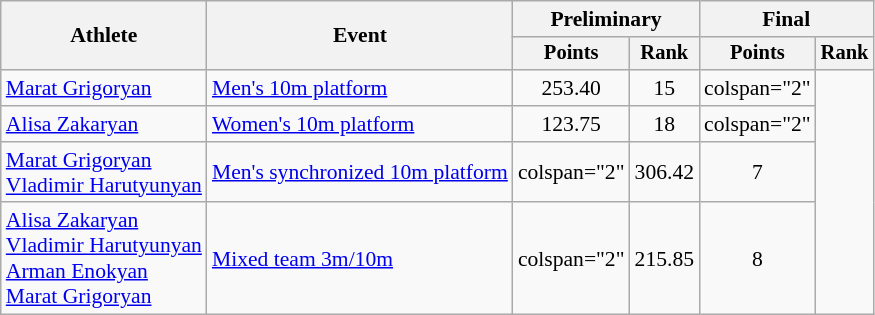<table class="wikitable" style="text-align:center; font-size:90%">
<tr>
<th rowspan="2">Athlete</th>
<th rowspan="2">Event</th>
<th colspan="2">Preliminary</th>
<th colspan="2">Final</th>
</tr>
<tr style="font-size:95%">
<th>Points</th>
<th>Rank</th>
<th>Points</th>
<th>Rank</th>
</tr>
<tr>
<td align="left"><a href='#'>Marat Grigoryan</a></td>
<td align="left"><a href='#'>Men's 10m platform</a></td>
<td>253.40</td>
<td>15</td>
<td>colspan="2" </td>
</tr>
<tr>
<td align="left"><a href='#'>Alisa Zakaryan</a></td>
<td align="left"><a href='#'>Women's 10m platform</a></td>
<td>123.75</td>
<td>18</td>
<td>colspan="2" </td>
</tr>
<tr>
<td align="left"><a href='#'>Marat Grigoryan</a><br><a href='#'>Vladimir Harutyunyan</a></td>
<td align="left"><a href='#'>Men's synchronized 10m platform</a></td>
<td>colspan="2" </td>
<td>306.42</td>
<td>7</td>
</tr>
<tr>
<td align="left"><a href='#'>Alisa Zakaryan</a><br><a href='#'>Vladimir Harutyunyan</a><br><a href='#'>Arman Enokyan</a><br><a href='#'>Marat Grigoryan</a></td>
<td align="left"><a href='#'>Mixed team 3m/10m</a></td>
<td>colspan="2" </td>
<td>215.85</td>
<td>8</td>
</tr>
</table>
